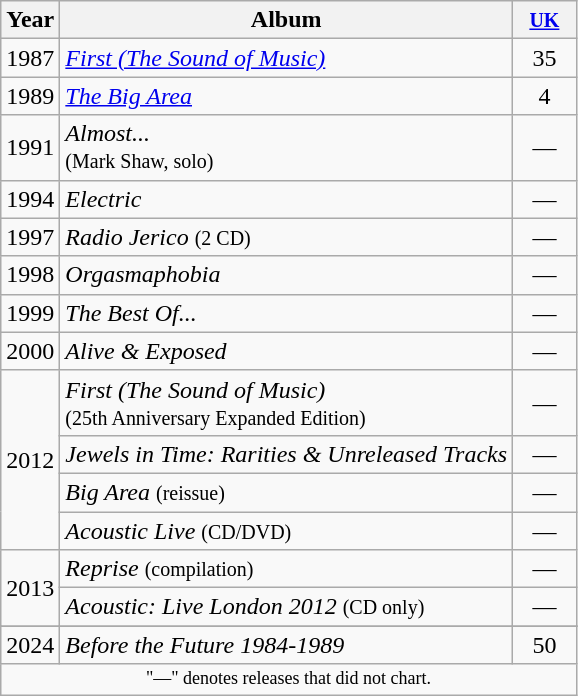<table class="wikitable">
<tr>
<th>Year</th>
<th>Album</th>
<th style="width:35px;"><small><a href='#'>UK</a></small><br></th>
</tr>
<tr>
<td>1987</td>
<td><em><a href='#'>First (The Sound of Music)</a></em></td>
<td align=center>35</td>
</tr>
<tr>
<td>1989</td>
<td><em><a href='#'>The Big Area</a></em></td>
<td align=center>4</td>
</tr>
<tr>
<td>1991</td>
<td><em>Almost...</em> <br><small>(Mark Shaw, solo)</small></td>
<td align=center>—</td>
</tr>
<tr>
<td>1994</td>
<td><em>Electric</em></td>
<td align=center>—</td>
</tr>
<tr>
<td>1997</td>
<td><em>Radio Jerico</em> <small>(2 CD)</small></td>
<td align=center>—</td>
</tr>
<tr>
<td>1998</td>
<td><em>Orgasmaphobia</em></td>
<td align=center>—</td>
</tr>
<tr>
<td>1999</td>
<td><em>The Best Of...</em></td>
<td align=center>—</td>
</tr>
<tr>
<td>2000</td>
<td><em>Alive & Exposed</em></td>
<td align=center>—</td>
</tr>
<tr>
<td rowspan="4">2012</td>
<td><em>First (The Sound of Music)</em> <br><small>(25th Anniversary Expanded Edition)</small></td>
<td align=center>—</td>
</tr>
<tr>
<td><em>Jewels in Time: Rarities & Unreleased Tracks</em></td>
<td align=center>—</td>
</tr>
<tr>
<td><em>Big Area</em> <small>(reissue)</small></td>
<td align=center>—</td>
</tr>
<tr>
<td><em>Acoustic Live</em> <small>(CD/DVD)</small></td>
<td align=center>—</td>
</tr>
<tr>
<td rowspan="2">2013</td>
<td><em>Reprise</em> <small>(compilation)</small></td>
<td align=center>—</td>
</tr>
<tr>
<td><em>Acoustic: Live London 2012</em> <small>(CD only)</small></td>
<td align=center>—</td>
</tr>
<tr>
</tr>
<tr>
<td>2024</td>
<td><em>Before the Future 1984-1989</em></td>
<td align=center>50</td>
</tr>
<tr>
<td colspan="4" style="text-align:center; font-size:9pt;">"—" denotes releases that did not chart.</td>
</tr>
</table>
